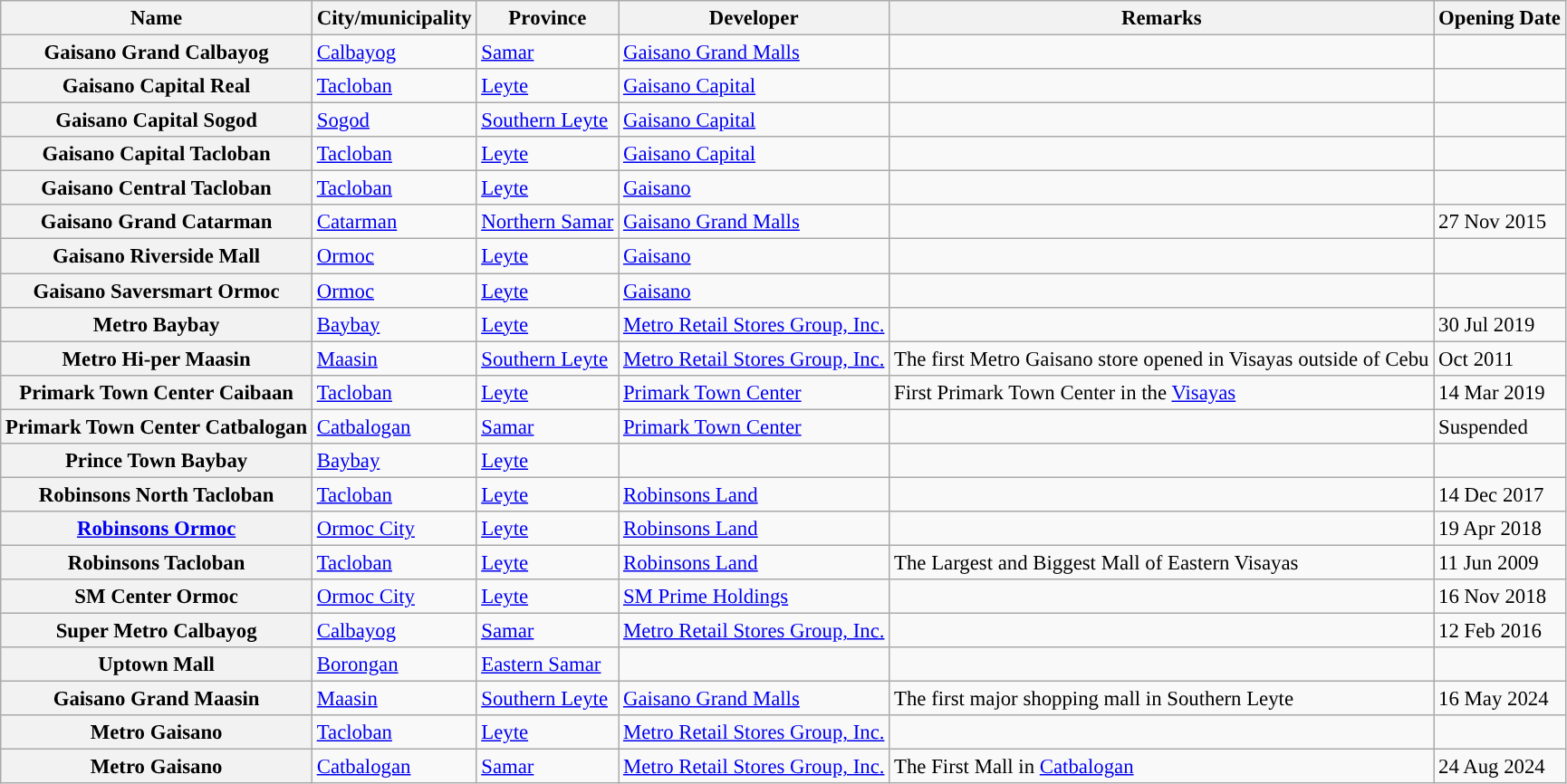<table class="wikitable sortable plainrowheaders" style="font-size:95%;">
<tr>
<th scope="col">Name</th>
<th scope="col">City/municipality</th>
<th scope="col">Prоvince</th>
<th scope="col">Developer</th>
<th scope="col" class="unsortable">Remarks</th>
<th scope="col">Opening Date</th>
</tr>
<tr>
<th scope="row">Gaisano Grand Calbayog</th>
<td><a href='#'>Calbayog</a></td>
<td><a href='#'>Samar</a></td>
<td><a href='#'>Gaisano Grand Malls</a></td>
<td></td>
<td></td>
</tr>
<tr>
<th scope="row">Gaisano Capital Real</th>
<td><a href='#'>Tacloban</a></td>
<td><a href='#'>Leyte</a></td>
<td><a href='#'>Gaisano Capital</a></td>
<td></td>
<td></td>
</tr>
<tr>
<th scope="row">Gaisano Capital Sogod</th>
<td><a href='#'>Sogod</a></td>
<td><a href='#'>Southern Leyte</a></td>
<td><a href='#'>Gaisano Capital</a></td>
<td></td>
<td></td>
</tr>
<tr>
<th scope="row">Gaisano Capital Tacloban</th>
<td><a href='#'>Tacloban</a></td>
<td><a href='#'>Leyte</a></td>
<td><a href='#'>Gaisano Capital</a></td>
<td></td>
<td></td>
</tr>
<tr>
<th scope="row">Gaisano Central Tacloban</th>
<td><a href='#'>Tacloban</a></td>
<td><a href='#'>Leyte</a></td>
<td><a href='#'>Gaisano</a></td>
<td></td>
<td></td>
</tr>
<tr>
<th scope="row">Gaisano Grand Catarman</th>
<td><a href='#'>Catarman</a></td>
<td><a href='#'>Northern Samar</a></td>
<td><a href='#'>Gaisano Grand Malls</a></td>
<td></td>
<td>27 Nov 2015</td>
</tr>
<tr>
<th scope="row">Gaisano Riverside Mall</th>
<td><a href='#'>Ormoc</a></td>
<td><a href='#'>Leyte</a></td>
<td><a href='#'>Gaisano</a></td>
<td></td>
<td></td>
</tr>
<tr>
<th scope="row">Gaisano Saversmart Ormoc</th>
<td><a href='#'>Ormoc</a></td>
<td><a href='#'>Leyte</a></td>
<td><a href='#'>Gaisano</a></td>
<td></td>
<td></td>
</tr>
<tr>
<th scope="row">Metro Baybay</th>
<td><a href='#'>Baybay</a></td>
<td><a href='#'>Leyte</a></td>
<td><a href='#'>Metro Retail Stores Group, Inc.</a></td>
<td></td>
<td>30 Jul 2019</td>
</tr>
<tr>
<th scope="row">Metro Hi-per Maasin</th>
<td><a href='#'>Maasin</a></td>
<td><a href='#'>Southern Leyte</a></td>
<td><a href='#'>Metro Retail Stores Group, Inc.</a></td>
<td>The first Metro Gaisano store opened in Visayas outside of Cebu</td>
<td>Oct 2011</td>
</tr>
<tr>
<th scope="row">Primark Town Center Caibaan</th>
<td><a href='#'>Tacloban</a></td>
<td><a href='#'>Leyte</a></td>
<td><a href='#'>Primark Town Center</a></td>
<td>First Primark Town Center in the <a href='#'>Visayas</a></td>
<td>14 Mar 2019</td>
</tr>
<tr>
<th scope="row">Primark Town Center Catbalogan</th>
<td><a href='#'>Catbalogan</a></td>
<td><a href='#'>Samar</a></td>
<td><a href='#'>Primark Town Center</a></td>
<td></td>
<td>Suspended</td>
</tr>
<tr>
<th scope="row">Prince Town Baybay</th>
<td><a href='#'>Baybay</a></td>
<td><a href='#'>Leyte</a></td>
<td></td>
<td></td>
<td></td>
</tr>
<tr>
<th scope="row">Robinsons North Tacloban</th>
<td><a href='#'>Tacloban</a></td>
<td><a href='#'>Leyte</a></td>
<td><a href='#'>Robinsons Land</a></td>
<td></td>
<td>14 Dec 2017</td>
</tr>
<tr>
<th scope="row"><a href='#'>Robinsons Ormoc</a></th>
<td><a href='#'>Ormoc City</a></td>
<td><a href='#'>Leyte</a></td>
<td><a href='#'>Robinsons Land</a></td>
<td></td>
<td>19 Apr 2018</td>
</tr>
<tr>
<th scope="row">Robinsons Tacloban</th>
<td><a href='#'>Tacloban</a></td>
<td><a href='#'>Leyte</a></td>
<td><a href='#'>Robinsons Land</a></td>
<td>The Largest and Biggest Mall of Eastern Visayas</td>
<td>11 Jun 2009</td>
</tr>
<tr>
<th scope="row">SM Center Ormoc</th>
<td><a href='#'>Ormoc City</a></td>
<td><a href='#'>Leyte</a></td>
<td><a href='#'>SM Prime Holdings</a></td>
<td></td>
<td>16 Nov 2018</td>
</tr>
<tr>
<th scope="row">Super Metro Calbayog</th>
<td><a href='#'>Calbayog</a></td>
<td><a href='#'>Samar</a></td>
<td><a href='#'>Metro Retail Stores Group, Inc.</a></td>
<td></td>
<td>12 Feb 2016</td>
</tr>
<tr>
<th scope="row">Uptown Mall</th>
<td><a href='#'>Borongan</a></td>
<td><a href='#'>Eastern Samar</a></td>
<td></td>
<td></td>
<td></td>
</tr>
<tr>
<th scope="row">Gaisano Grand Maasin</th>
<td><a href='#'>Maasin</a></td>
<td><a href='#'>Southern Leyte</a></td>
<td><a href='#'>Gaisano Grand Malls</a></td>
<td>The first major shopping mall in Southern Leyte</td>
<td>16 May 2024</td>
</tr>
<tr>
<th scope="row">Metro Gaisano</th>
<td><a href='#'>Tacloban</a></td>
<td><a href='#'>Leyte</a></td>
<td><a href='#'>Metro Retail Stores Group, Inc.</a></td>
<td></td>
<td></td>
</tr>
<tr>
<th scope="row">Metro Gaisano</th>
<td><a href='#'>Catbalogan</a></td>
<td><a href='#'>Samar</a></td>
<td><a href='#'>Metro Retail Stores Group, Inc.</a></td>
<td>The First Mall in <a href='#'>Catbalogan</a></td>
<td>24 Aug 2024</td>
</tr>
</table>
